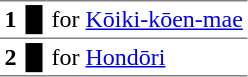<table border="1" cellspacing="0" cellpadding="3" frame="hsides" rules="rows" style="margin-top:.4em; text-align:left">
<tr>
<th>1</th>
<td><span>█</span></td>
<td>for <a href='#'>Kōiki-kōen-mae</a></td>
</tr>
<tr>
<th>2</th>
<td><span>█</span></td>
<td>for <a href='#'>Hondōri</a></td>
</tr>
</table>
